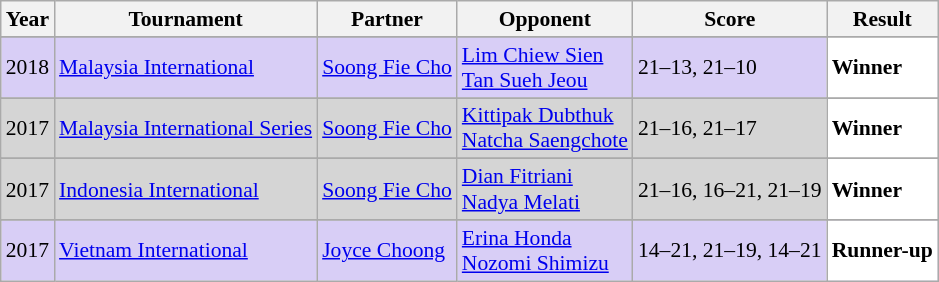<table class="sortable wikitable" style="font-size: 90%;">
<tr>
<th>Year</th>
<th>Tournament</th>
<th>Partner</th>
<th>Opponent</th>
<th>Score</th>
<th>Result</th>
</tr>
<tr>
</tr>
<tr style="background:#D8CEF6">
<td align="center">2018</td>
<td align="left"><a href='#'>Malaysia International</a></td>
<td align="left"> <a href='#'>Soong Fie Cho</a></td>
<td align="left"> <a href='#'>Lim Chiew Sien</a><br> <a href='#'>Tan Sueh Jeou</a></td>
<td align="left">21–13, 21–10</td>
<td style="text-align:left; background:white"> <strong>Winner</strong></td>
</tr>
<tr>
</tr>
<tr style="background:#D5D5D5">
<td align="center">2017</td>
<td align="left"><a href='#'>Malaysia International Series</a></td>
<td align="left"> <a href='#'>Soong Fie Cho</a></td>
<td align="left"> <a href='#'>Kittipak Dubthuk</a> <br>  <a href='#'>Natcha Saengchote</a></td>
<td align="left">21–16, 21–17</td>
<td style="text-align:left; background:white"> <strong>Winner</strong></td>
</tr>
<tr>
</tr>
<tr style="background:#D5D5D5">
<td align="center">2017</td>
<td align="left"><a href='#'>Indonesia International</a></td>
<td align="left"> <a href='#'>Soong Fie Cho</a></td>
<td align="left"> <a href='#'>Dian Fitriani</a><br> <a href='#'>Nadya Melati</a></td>
<td align="left">21–16, 16–21, 21–19</td>
<td style="text-align:left; background:white"> <strong>Winner</strong></td>
</tr>
<tr>
</tr>
<tr style="background:#D8CEF6">
<td align="center">2017</td>
<td align="left"><a href='#'>Vietnam International</a></td>
<td align="left"> <a href='#'>Joyce Choong</a></td>
<td align="left"> <a href='#'>Erina Honda</a><br> <a href='#'>Nozomi Shimizu</a></td>
<td align="left">14–21, 21–19, 14–21</td>
<td style="text-align:left; background:white"> <strong>Runner-up</strong></td>
</tr>
</table>
